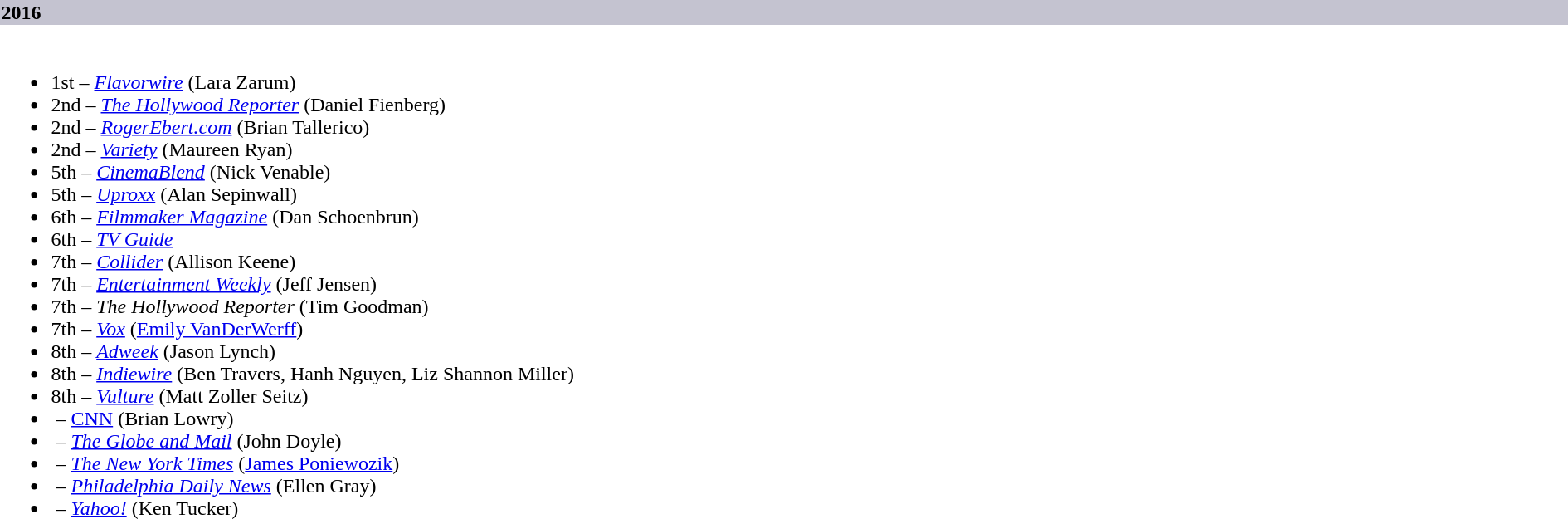<table>
<tr>
<th style="width:25%; background:#C4C3D0; text-align:left">2016</th>
</tr>
<tr>
<td colspan=><br><ul><li>1st – <em><a href='#'>Flavorwire</a></em> (Lara Zarum)</li><li>2nd – <em><a href='#'>The Hollywood Reporter</a></em> (Daniel Fienberg)</li><li>2nd – <em><a href='#'>RogerEbert.com</a></em> (Brian Tallerico)</li><li>2nd – <em><a href='#'>Variety</a></em> (Maureen Ryan)</li><li>5th – <em><a href='#'>CinemaBlend</a></em> (Nick Venable)</li><li>5th – <em><a href='#'>Uproxx</a></em> (Alan Sepinwall)</li><li>6th – <em><a href='#'>Filmmaker Magazine</a></em> (Dan Schoenbrun)</li><li>6th – <em><a href='#'>TV Guide</a></em></li><li>7th – <em><a href='#'>Collider</a></em> (Allison Keene)</li><li>7th – <em><a href='#'>Entertainment Weekly</a></em> (Jeff Jensen)</li><li>7th – <em>The Hollywood Reporter</em> (Tim Goodman)</li><li>7th – <em><a href='#'>Vox</a></em> (<a href='#'>Emily VanDerWerff</a>)</li><li>8th – <em><a href='#'>Adweek</a></em> (Jason Lynch)</li><li>8th – <em><a href='#'>Indiewire</a></em> (Ben Travers, Hanh Nguyen, Liz Shannon Miller)</li><li>8th – <em><a href='#'>Vulture</a></em> (Matt Zoller Seitz)</li><li> – <a href='#'>CNN</a> (Brian Lowry)</li><li> – <em><a href='#'>The Globe and Mail</a></em> (John Doyle)</li><li> – <em><a href='#'>The New York Times</a></em> (<a href='#'>James Poniewozik</a>)</li><li> – <em><a href='#'>Philadelphia Daily News</a></em> (Ellen Gray)</li><li> – <em><a href='#'>Yahoo!</a></em> (Ken Tucker)</li></ul></td>
</tr>
</table>
